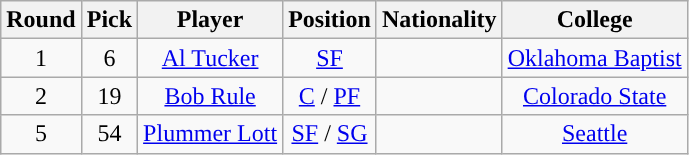<table class="wikitable sortable sortable">
<tr>
<th>Round</th>
<th>Pick</th>
<th>Player</th>
<th>Position</th>
<th>Nationality</th>
<th>College</th>
</tr>
<tr style="text-align: center">
<td>1</td>
<td>6</td>
<td><a href='#'>Al Tucker</a></td>
<td><a href='#'>SF</a></td>
<td></td>
<td><a href='#'>Oklahoma Baptist</a></td>
</tr>
<tr style="text-align: center">
<td>2</td>
<td>19</td>
<td><a href='#'>Bob Rule</a></td>
<td><a href='#'>C</a> / <a href='#'>PF</a></td>
<td></td>
<td><a href='#'>Colorado State</a></td>
</tr>
<tr style="text-align: center">
<td>5</td>
<td>54</td>
<td><a href='#'>Plummer Lott</a></td>
<td><a href='#'>SF</a> / <a href='#'>SG</a></td>
<td></td>
<td><a href='#'>Seattle</a></td>
</tr>
</table>
